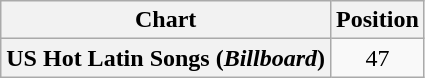<table class="wikitable plainrowheaders" style="text-align:center">
<tr>
<th>Chart</th>
<th>Position</th>
</tr>
<tr>
<th scope="row">US Hot Latin Songs (<em>Billboard</em>)</th>
<td>47</td>
</tr>
</table>
